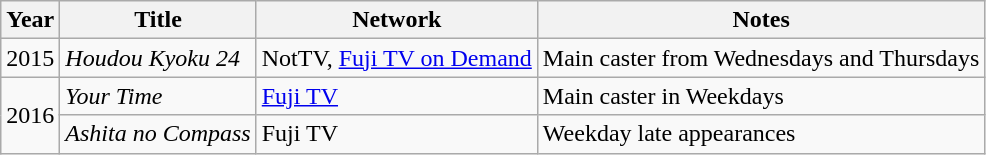<table class="wikitable">
<tr>
<th>Year</th>
<th>Title</th>
<th>Network</th>
<th>Notes</th>
</tr>
<tr>
<td>2015</td>
<td><em>Houdou Kyoku 24</em></td>
<td>NotTV, <a href='#'>Fuji TV on Demand</a></td>
<td>Main caster from Wednesdays and Thursdays</td>
</tr>
<tr>
<td rowspan="2">2016</td>
<td><em>Your Time</em></td>
<td><a href='#'>Fuji TV</a></td>
<td>Main caster in Weekdays</td>
</tr>
<tr>
<td><em>Ashita no Compass</em></td>
<td>Fuji TV</td>
<td>Weekday late appearances</td>
</tr>
</table>
